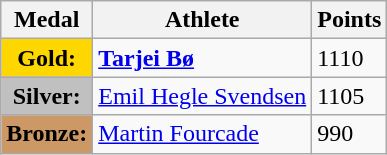<table class="wikitable">
<tr>
<th><strong>Medal</strong></th>
<th><strong>Athlete</strong></th>
<th><strong>Points</strong></th>
</tr>
<tr>
<td style="text-align:center;background-color:gold;"><strong>Gold:</strong></td>
<td> <strong><a href='#'>Tarjei Bø</a></strong></td>
<td>1110</td>
</tr>
<tr>
<td style="text-align:center;background-color:silver;"><strong>Silver:</strong></td>
<td> <a href='#'>Emil Hegle Svendsen</a></td>
<td>1105</td>
</tr>
<tr>
<td style="text-align:center;background-color:#CC9966;"><strong>Bronze:</strong></td>
<td> <a href='#'>Martin Fourcade</a></td>
<td>990</td>
</tr>
</table>
